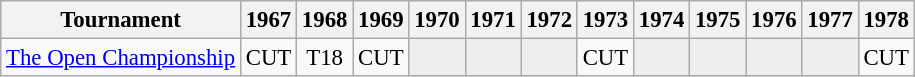<table class="wikitable" style="font-size:95%;text-align:center;">
<tr>
<th>Tournament</th>
<th>1967</th>
<th>1968</th>
<th>1969</th>
<th>1970</th>
<th>1971</th>
<th>1972</th>
<th>1973</th>
<th>1974</th>
<th>1975</th>
<th>1976</th>
<th>1977</th>
<th>1978</th>
</tr>
<tr>
<td align=left><a href='#'>The Open Championship</a></td>
<td>CUT</td>
<td>T18</td>
<td>CUT</td>
<td style="background:#eeeeee;"></td>
<td style="background:#eeeeee;"></td>
<td style="background:#eeeeee;"></td>
<td>CUT</td>
<td style="background:#eeeeee;"></td>
<td style="background:#eeeeee;"></td>
<td style="background:#eeeeee;"></td>
<td style="background:#eeeeee;"></td>
<td>CUT</td>
</tr>
</table>
